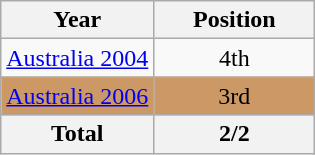<table class="wikitable" style="text-align: center;">
<tr>
<th>Year</th>
<th width="100">Position</th>
</tr>
<tr>
<td><a href='#'>Australia 2004</a></td>
<td>4th</td>
</tr>
<tr bgcolor=#cc9966>
<td><a href='#'>Australia 2006</a></td>
<td>3rd</td>
</tr>
<tr>
<th>Total</th>
<th>2/2</th>
</tr>
</table>
